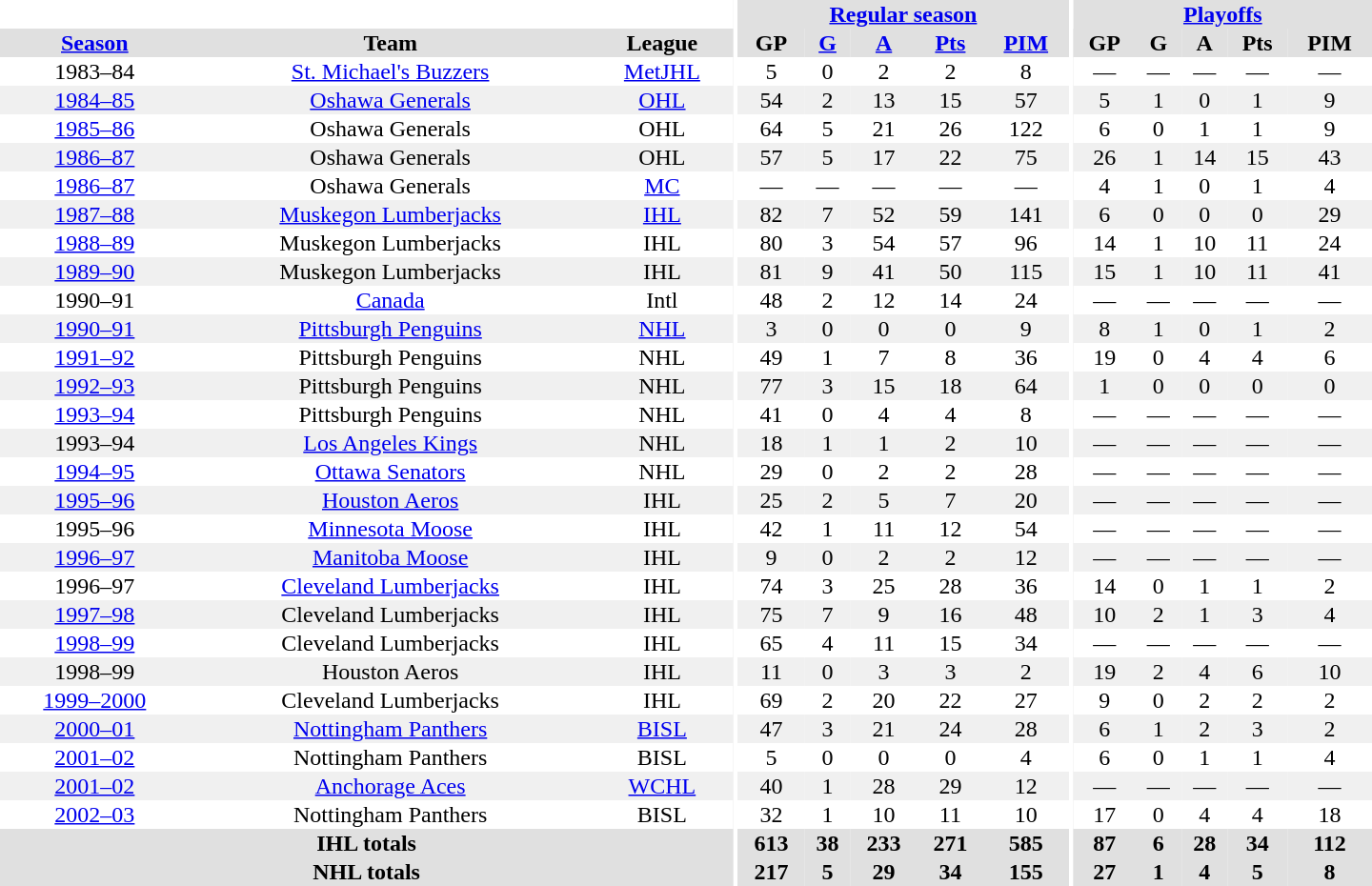<table border="0" cellpadding="1" cellspacing="0" style="text-align:center; width:60em">
<tr bgcolor="#e0e0e0">
<th colspan="3"  bgcolor="#ffffff"></th>
<th rowspan="99" bgcolor="#ffffff"></th>
<th colspan="5"><a href='#'>Regular season</a></th>
<th rowspan="99" bgcolor="#ffffff"></th>
<th colspan="5"><a href='#'>Playoffs</a></th>
</tr>
<tr bgcolor="#e0e0e0">
<th><a href='#'>Season</a></th>
<th>Team</th>
<th>League</th>
<th>GP</th>
<th><a href='#'>G</a></th>
<th><a href='#'>A</a></th>
<th><a href='#'>Pts</a></th>
<th><a href='#'>PIM</a></th>
<th>GP</th>
<th>G</th>
<th>A</th>
<th>Pts</th>
<th>PIM</th>
</tr>
<tr>
<td>1983–84</td>
<td><a href='#'>St. Michael's Buzzers</a></td>
<td><a href='#'>MetJHL</a></td>
<td>5</td>
<td>0</td>
<td>2</td>
<td>2</td>
<td>8</td>
<td>—</td>
<td>—</td>
<td>—</td>
<td>—</td>
<td>—</td>
</tr>
<tr style="background:#f0f0f0;">
<td><a href='#'>1984–85</a></td>
<td><a href='#'>Oshawa Generals</a></td>
<td><a href='#'>OHL</a></td>
<td>54</td>
<td>2</td>
<td>13</td>
<td>15</td>
<td>57</td>
<td>5</td>
<td>1</td>
<td>0</td>
<td>1</td>
<td>9</td>
</tr>
<tr>
<td><a href='#'>1985–86</a></td>
<td>Oshawa Generals</td>
<td>OHL</td>
<td>64</td>
<td>5</td>
<td>21</td>
<td>26</td>
<td>122</td>
<td>6</td>
<td>0</td>
<td>1</td>
<td>1</td>
<td>9</td>
</tr>
<tr style="background:#f0f0f0;">
<td><a href='#'>1986–87</a></td>
<td>Oshawa Generals</td>
<td>OHL</td>
<td>57</td>
<td>5</td>
<td>17</td>
<td>22</td>
<td>75</td>
<td>26</td>
<td>1</td>
<td>14</td>
<td>15</td>
<td>43</td>
</tr>
<tr>
<td><a href='#'>1986–87</a></td>
<td>Oshawa Generals</td>
<td><a href='#'>MC</a></td>
<td>—</td>
<td>—</td>
<td>—</td>
<td>—</td>
<td>—</td>
<td>4</td>
<td>1</td>
<td>0</td>
<td>1</td>
<td>4</td>
</tr>
<tr style="background:#f0f0f0;">
<td><a href='#'>1987–88</a></td>
<td><a href='#'>Muskegon Lumberjacks</a></td>
<td><a href='#'>IHL</a></td>
<td>82</td>
<td>7</td>
<td>52</td>
<td>59</td>
<td>141</td>
<td>6</td>
<td>0</td>
<td>0</td>
<td>0</td>
<td>29</td>
</tr>
<tr>
<td><a href='#'>1988–89</a></td>
<td>Muskegon Lumberjacks</td>
<td>IHL</td>
<td>80</td>
<td>3</td>
<td>54</td>
<td>57</td>
<td>96</td>
<td>14</td>
<td>1</td>
<td>10</td>
<td>11</td>
<td>24</td>
</tr>
<tr style="background:#f0f0f0;">
<td><a href='#'>1989–90</a></td>
<td>Muskegon Lumberjacks</td>
<td>IHL</td>
<td>81</td>
<td>9</td>
<td>41</td>
<td>50</td>
<td>115</td>
<td>15</td>
<td>1</td>
<td>10</td>
<td>11</td>
<td>41</td>
</tr>
<tr>
<td>1990–91</td>
<td><a href='#'>Canada</a></td>
<td>Intl</td>
<td>48</td>
<td>2</td>
<td>12</td>
<td>14</td>
<td>24</td>
<td>—</td>
<td>—</td>
<td>—</td>
<td>—</td>
<td>—</td>
</tr>
<tr style="background:#f0f0f0;">
<td><a href='#'>1990–91</a></td>
<td><a href='#'>Pittsburgh Penguins</a></td>
<td><a href='#'>NHL</a></td>
<td>3</td>
<td>0</td>
<td>0</td>
<td>0</td>
<td>9</td>
<td>8</td>
<td>1</td>
<td>0</td>
<td>1</td>
<td>2</td>
</tr>
<tr>
<td><a href='#'>1991–92</a></td>
<td>Pittsburgh Penguins</td>
<td>NHL</td>
<td>49</td>
<td>1</td>
<td>7</td>
<td>8</td>
<td>36</td>
<td>19</td>
<td>0</td>
<td>4</td>
<td>4</td>
<td>6</td>
</tr>
<tr style="background:#f0f0f0;">
<td><a href='#'>1992–93</a></td>
<td>Pittsburgh Penguins</td>
<td>NHL</td>
<td>77</td>
<td>3</td>
<td>15</td>
<td>18</td>
<td>64</td>
<td>1</td>
<td>0</td>
<td>0</td>
<td>0</td>
<td>0</td>
</tr>
<tr>
<td><a href='#'>1993–94</a></td>
<td>Pittsburgh Penguins</td>
<td>NHL</td>
<td>41</td>
<td>0</td>
<td>4</td>
<td>4</td>
<td>8</td>
<td>—</td>
<td>—</td>
<td>—</td>
<td>—</td>
<td>—</td>
</tr>
<tr style="background:#f0f0f0;">
<td>1993–94</td>
<td><a href='#'>Los Angeles Kings</a></td>
<td>NHL</td>
<td>18</td>
<td>1</td>
<td>1</td>
<td>2</td>
<td>10</td>
<td>—</td>
<td>—</td>
<td>—</td>
<td>—</td>
<td>—</td>
</tr>
<tr>
<td><a href='#'>1994–95</a></td>
<td><a href='#'>Ottawa Senators</a></td>
<td>NHL</td>
<td>29</td>
<td>0</td>
<td>2</td>
<td>2</td>
<td>28</td>
<td>—</td>
<td>—</td>
<td>—</td>
<td>—</td>
<td>—</td>
</tr>
<tr style="background:#f0f0f0;">
<td><a href='#'>1995–96</a></td>
<td><a href='#'>Houston Aeros</a></td>
<td>IHL</td>
<td>25</td>
<td>2</td>
<td>5</td>
<td>7</td>
<td>20</td>
<td>—</td>
<td>—</td>
<td>—</td>
<td>—</td>
<td>—</td>
</tr>
<tr>
<td>1995–96</td>
<td><a href='#'>Minnesota Moose</a></td>
<td>IHL</td>
<td>42</td>
<td>1</td>
<td>11</td>
<td>12</td>
<td>54</td>
<td>—</td>
<td>—</td>
<td>—</td>
<td>—</td>
<td>—</td>
</tr>
<tr style="background:#f0f0f0;">
<td><a href='#'>1996–97</a></td>
<td><a href='#'>Manitoba Moose</a></td>
<td>IHL</td>
<td>9</td>
<td>0</td>
<td>2</td>
<td>2</td>
<td>12</td>
<td>—</td>
<td>—</td>
<td>—</td>
<td>—</td>
<td>—</td>
</tr>
<tr>
<td>1996–97</td>
<td><a href='#'>Cleveland Lumberjacks</a></td>
<td>IHL</td>
<td>74</td>
<td>3</td>
<td>25</td>
<td>28</td>
<td>36</td>
<td>14</td>
<td>0</td>
<td>1</td>
<td>1</td>
<td>2</td>
</tr>
<tr style="background:#f0f0f0;">
<td><a href='#'>1997–98</a></td>
<td>Cleveland Lumberjacks</td>
<td>IHL</td>
<td>75</td>
<td>7</td>
<td>9</td>
<td>16</td>
<td>48</td>
<td>10</td>
<td>2</td>
<td>1</td>
<td>3</td>
<td>4</td>
</tr>
<tr>
<td><a href='#'>1998–99</a></td>
<td>Cleveland Lumberjacks</td>
<td>IHL</td>
<td>65</td>
<td>4</td>
<td>11</td>
<td>15</td>
<td>34</td>
<td>—</td>
<td>—</td>
<td>—</td>
<td>—</td>
<td>—</td>
</tr>
<tr style="background:#f0f0f0;">
<td>1998–99</td>
<td>Houston Aeros</td>
<td>IHL</td>
<td>11</td>
<td>0</td>
<td>3</td>
<td>3</td>
<td>2</td>
<td>19</td>
<td>2</td>
<td>4</td>
<td>6</td>
<td>10</td>
</tr>
<tr>
<td><a href='#'>1999–2000</a></td>
<td>Cleveland Lumberjacks</td>
<td>IHL</td>
<td>69</td>
<td>2</td>
<td>20</td>
<td>22</td>
<td>27</td>
<td>9</td>
<td>0</td>
<td>2</td>
<td>2</td>
<td>2</td>
</tr>
<tr style="background:#f0f0f0;">
<td><a href='#'>2000–01</a></td>
<td><a href='#'>Nottingham Panthers</a></td>
<td><a href='#'>BISL</a></td>
<td>47</td>
<td>3</td>
<td>21</td>
<td>24</td>
<td>28</td>
<td>6</td>
<td>1</td>
<td>2</td>
<td>3</td>
<td>2</td>
</tr>
<tr>
<td><a href='#'>2001–02</a></td>
<td>Nottingham Panthers</td>
<td>BISL</td>
<td>5</td>
<td>0</td>
<td>0</td>
<td>0</td>
<td>4</td>
<td>6</td>
<td>0</td>
<td>1</td>
<td>1</td>
<td>4</td>
</tr>
<tr style="background:#f0f0f0;">
<td><a href='#'>2001–02</a></td>
<td><a href='#'>Anchorage Aces</a></td>
<td><a href='#'>WCHL</a></td>
<td>40</td>
<td>1</td>
<td>28</td>
<td>29</td>
<td>12</td>
<td>—</td>
<td>—</td>
<td>—</td>
<td>—</td>
<td>—</td>
</tr>
<tr>
<td><a href='#'>2002–03</a></td>
<td>Nottingham Panthers</td>
<td>BISL</td>
<td>32</td>
<td>1</td>
<td>10</td>
<td>11</td>
<td>10</td>
<td>17</td>
<td>0</td>
<td>4</td>
<td>4</td>
<td>18</td>
</tr>
<tr style="background:#e0e0e0;">
<th colspan="3">IHL totals</th>
<th>613</th>
<th>38</th>
<th>233</th>
<th>271</th>
<th>585</th>
<th>87</th>
<th>6</th>
<th>28</th>
<th>34</th>
<th>112</th>
</tr>
<tr style="background:#e0e0e0;">
<th colspan="3">NHL totals</th>
<th>217</th>
<th>5</th>
<th>29</th>
<th>34</th>
<th>155</th>
<th>27</th>
<th>1</th>
<th>4</th>
<th>5</th>
<th>8</th>
</tr>
</table>
